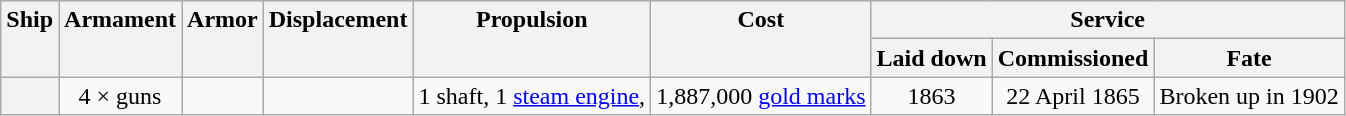<table class="wikitable plainrowheaders" style="text-align: center">
<tr valign="top">
<th scope="col" rowspan="2">Ship</th>
<th scope="col" rowspan="2">Armament</th>
<th scope="col" rowspan="2">Armor</th>
<th scope="col" rowspan="2">Displacement</th>
<th scope="col" rowspan="2">Propulsion</th>
<th scope="col" rowspan="2">Cost</th>
<th scope="col" colspan="3">Service</th>
</tr>
<tr valign="top">
<th scope="col">Laid down</th>
<th scope="col">Commissioned</th>
<th scope="col">Fate</th>
</tr>
<tr valign="top">
<th scope="row"></th>
<td>4 ×  guns</td>
<td></td>
<td></td>
<td style="text-align: left;">1 shaft, 1 <a href='#'>steam engine</a>, </td>
<td>1,887,000 <a href='#'>gold marks</a></td>
<td>1863</td>
<td>22 April 1865</td>
<td style="text-align: left;">Broken up in 1902</td>
</tr>
</table>
